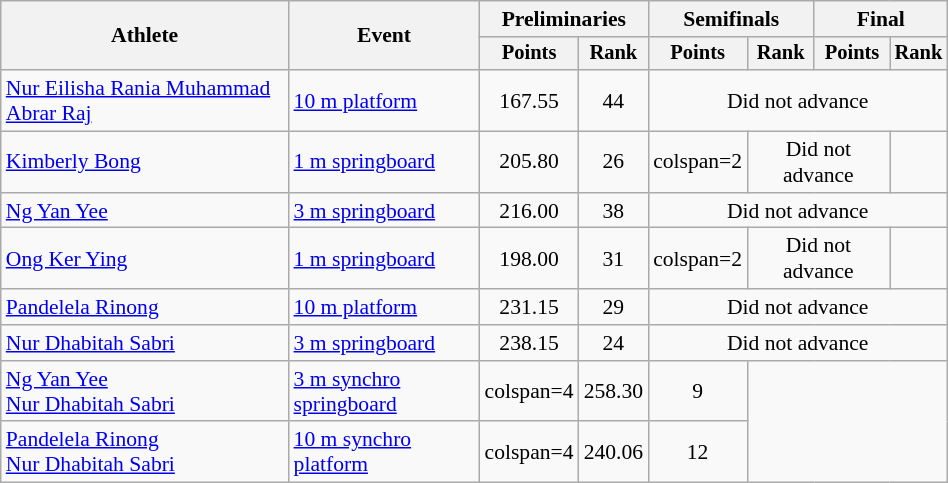<table class="wikitable" style="text-align:center; font-size:90%; width:50%;">
<tr>
<th rowspan=2>Athlete</th>
<th rowspan=2>Event</th>
<th colspan=2>Preliminaries</th>
<th colspan=2>Semifinals</th>
<th colspan=2>Final</th>
</tr>
<tr style="font-size:95%">
<th>Points</th>
<th>Rank</th>
<th>Points</th>
<th>Rank</th>
<th>Points</th>
<th>Rank</th>
</tr>
<tr>
<td align=left><a href='#'>Nur Eilisha Rania Muhammad Abrar Raj</a></td>
<td align=left><a href='#'>10 m platform</a></td>
<td>167.55</td>
<td>44</td>
<td colspan=4>Did not advance</td>
</tr>
<tr>
<td align=left><a href='#'>Kimberly Bong</a></td>
<td align=left><a href='#'>1 m springboard</a></td>
<td>205.80</td>
<td>26</td>
<td>colspan=2 </td>
<td colspan=2>Did not advance</td>
</tr>
<tr>
<td align=left><a href='#'>Ng Yan Yee</a></td>
<td align=left><a href='#'>3 m springboard</a></td>
<td>216.00</td>
<td>38</td>
<td colspan=4>Did not advance</td>
</tr>
<tr>
<td align=left><a href='#'>Ong Ker Ying</a></td>
<td align=left><a href='#'>1 m springboard</a></td>
<td>198.00</td>
<td>31</td>
<td>colspan=2 </td>
<td colspan=2>Did not advance</td>
</tr>
<tr>
<td align=left><a href='#'>Pandelela Rinong</a></td>
<td align=left><a href='#'>10 m platform</a></td>
<td>231.15</td>
<td>29</td>
<td colspan=4>Did not advance</td>
</tr>
<tr>
<td align=left><a href='#'>Nur Dhabitah Sabri</a></td>
<td align=left><a href='#'>3 m springboard</a></td>
<td>238.15</td>
<td>24</td>
<td colspan=4>Did not advance</td>
</tr>
<tr>
<td align=left><a href='#'>Ng Yan Yee</a> <br><a href='#'>Nur Dhabitah Sabri</a></td>
<td align=left><a href='#'>3 m synchro springboard</a></td>
<td>colspan=4 </td>
<td>258.30</td>
<td>9</td>
</tr>
<tr>
<td align=left><a href='#'>Pandelela Rinong</a> <br><a href='#'>Nur Dhabitah Sabri</a></td>
<td align=left><a href='#'>10 m synchro platform</a></td>
<td>colspan=4 </td>
<td>240.06</td>
<td>12</td>
</tr>
</table>
